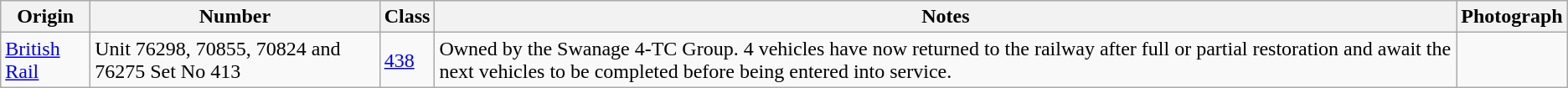<table class="wikitable">
<tr>
<th>Origin</th>
<th>Number</th>
<th>Class</th>
<th>Notes</th>
<th>Photograph</th>
</tr>
<tr>
<td><a href='#'>British Rail</a></td>
<td>Unit 76298, 70855, 70824 and 76275 Set No 413</td>
<td><a href='#'>438</a></td>
<td>Owned by the Swanage 4-TC Group. 4 vehicles have now returned to the railway after full or partial restoration and await the next vehicles to be completed before being entered into service.</td>
<td></td>
</tr>
</table>
